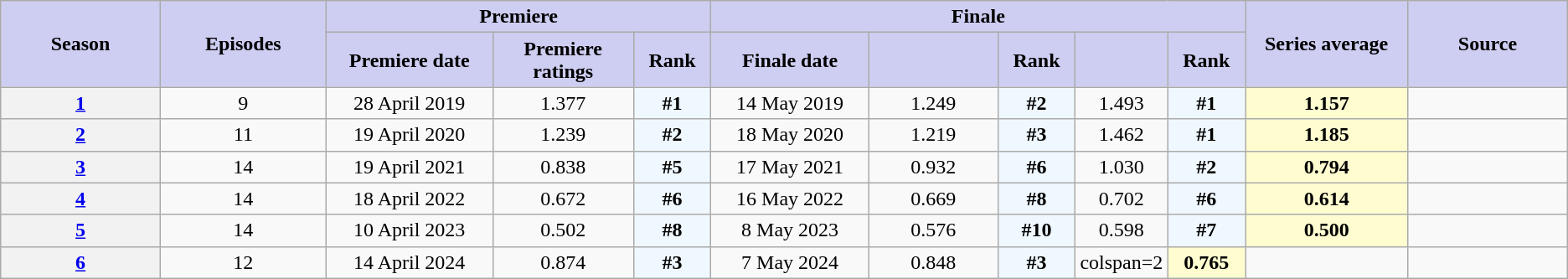<table class="wikitable plainrowheaders" style="text-align:center;">
<tr style="background:#DCDCDC;">
<th rowspan="2" scope="col" scope="col" style="width:3%; width:10em; background:#cecef2; color:black;">Season</th>
<th rowspan="2" scope="col" scope="col" style="width:3%; width:10em; background:#cecef2; color:black;">Episodes</th>
<th colspan="3" scope="col" scope="col" style="width:10em; background:#cecef2; color:black;">Premiere</th>
<th colspan="5" scope="col" scope="col" style="width:10em; background:#cecef2; color:black;">Finale</th>
<th rowspan="2" scope="col" scope="col" style="width:5%; width:10em; background:#cecef2; color:black;">Series average</th>
<th rowspan="2" scope="col" scope="col" style="width:5%; width:10em; background:#cecef2; color:black;">Source</th>
</tr>
<tr>
<th scope="col" scope="col" style="width:10em; background:#cecef2; color:black;">Premiere date</th>
<th scope="col" scope="col" style="width:8em; background:#cecef2; color:black;">Premiere<br>ratings</th>
<th scope="col" scope="col" style="width:4em; background:#cecef2; color:black;">Rank</th>
<th scope="col" scope="col" style="width:10em; background:#cecef2; color:black;">Finale date</th>
<th scope="col" scope="col" style="width:8em; background:#cecef2; color:black;"><strong></strong><br><em><small></small></em></th>
<th scope="col" scope="col" style="width:4em; background:#cecef2; color:black;">Rank</th>
<th scope="col" scope="col" style="background:#CECEF2; color:black;"><strong></strong><br><em><small></small></em></th>
<th scope="col" scope="col" style="width:4em; background:#cecef2; color:black;">Rank</th>
</tr>
<tr>
<th scope="row" style="background:#white;"><a href='#'><strong>1</strong></a></th>
<td>9</td>
<td>28 April 2019</td>
<td>1.377</td>
<td style="background:#F0F8FF"><strong>#1</strong></td>
<td>14 May 2019</td>
<td>1.249</td>
<td style="background:#F0F8FF"><strong>#2</strong></td>
<td>1.493</td>
<td style="background:#F0F8FF"><strong>#1</strong></td>
<th style="background:#FFFDD0">1.157</th>
<td></td>
</tr>
<tr>
<th scope="row" style="background:#white;"><a href='#'><strong>2</strong></a></th>
<td>11</td>
<td>19 April 2020</td>
<td>1.239</td>
<td style="background:#F0F8FF"><strong>#2</strong></td>
<td>18 May 2020</td>
<td>1.219</td>
<td style="background:#F0F8FF"><strong>#3</strong></td>
<td>1.462</td>
<td style="background:#F0F8FF"><strong>#1</strong></td>
<th style="background:#FFFDD0">1.185</th>
<td></td>
</tr>
<tr>
<th scope="row" style="background:#white;"><a href='#'><strong>3</strong></a></th>
<td>14</td>
<td>19 April 2021</td>
<td>0.838</td>
<td style="background:#F0F8FF"><strong>#5</strong></td>
<td>17 May 2021</td>
<td>0.932</td>
<td style="background:#F0F8FF"><strong>#6</strong></td>
<td>1.030</td>
<td style="background:#F0F8FF"><strong>#2</strong></td>
<th style="background:#FFFDD0">0.794</th>
<td></td>
</tr>
<tr>
<th scope="row" style="background:#white;"><a href='#'><strong>4</strong></a></th>
<td>14</td>
<td>18 April 2022</td>
<td>0.672</td>
<td style="background:#F0F8FF"><strong>#6</strong></td>
<td>16 May 2022</td>
<td>0.669</td>
<td style="background:#F0F8FF"><strong>#8</strong></td>
<td>0.702</td>
<td style="background:#F0F8FF"><strong>#6</strong></td>
<th style="background:#FFFDD0">0.614</th>
<td></td>
</tr>
<tr>
<th scope="row" style="background:#white;"><a href='#'><strong>5</strong></a></th>
<td>14</td>
<td>10 April 2023</td>
<td>0.502</td>
<td style="background:#F0F8FF"><strong>#8</strong></td>
<td>8 May 2023</td>
<td>0.576</td>
<td style="background:#F0F8FF"><strong>#10</strong></td>
<td>0.598</td>
<td style="background:#F0F8FF"><strong>#7</strong></td>
<th style="background:#FFFDD0">0.500</th>
<td></td>
</tr>
<tr>
<th scope="row" style="background:#white;"><a href='#'><strong>6</strong></a></th>
<td>12</td>
<td>14 April 2024</td>
<td>0.874</td>
<td style="background:#F0F8FF"><strong>#3</strong></td>
<td>7 May 2024</td>
<td>0.848</td>
<td style="background:#F0F8FF"><strong>#3</strong></td>
<td>colspan=2 </td>
<th style="background:#FFFDD0">0.765</th>
<td></td>
</tr>
</table>
